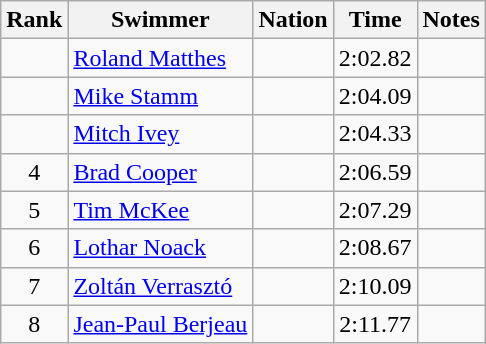<table class="wikitable sortable" style="text-align:center">
<tr>
<th>Rank</th>
<th>Swimmer</th>
<th>Nation</th>
<th>Time</th>
<th>Notes</th>
</tr>
<tr>
<td></td>
<td align=left><a href='#'>Roland Matthes</a></td>
<td align=left></td>
<td>2:02.82</td>
<td></td>
</tr>
<tr>
<td></td>
<td align=left><a href='#'>Mike Stamm</a></td>
<td align=left></td>
<td>2:04.09</td>
<td></td>
</tr>
<tr>
<td></td>
<td align=left><a href='#'>Mitch Ivey</a></td>
<td align=left></td>
<td>2:04.33</td>
<td></td>
</tr>
<tr>
<td>4</td>
<td align=left><a href='#'>Brad Cooper</a></td>
<td align=left></td>
<td>2:06.59</td>
<td></td>
</tr>
<tr>
<td>5</td>
<td align=left><a href='#'>Tim McKee</a></td>
<td align=left></td>
<td>2:07.29</td>
<td></td>
</tr>
<tr>
<td>6</td>
<td align=left><a href='#'>Lothar Noack</a></td>
<td align=left></td>
<td>2:08.67</td>
<td></td>
</tr>
<tr>
<td>7</td>
<td align=left><a href='#'>Zoltán Verrasztó</a></td>
<td align=left></td>
<td>2:10.09</td>
<td></td>
</tr>
<tr>
<td>8</td>
<td align=left><a href='#'>Jean-Paul Berjeau</a></td>
<td align=left></td>
<td>2:11.77</td>
<td></td>
</tr>
</table>
